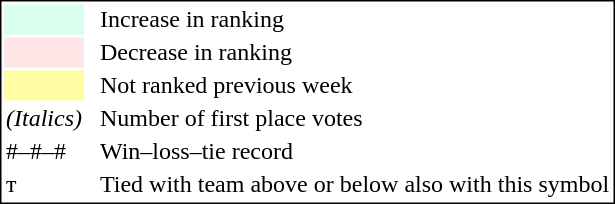<table style="border:1px solid black;">
<tr>
<td style="background:#D8FFEB; width:20px;"></td>
<td> </td>
<td>Increase in ranking</td>
</tr>
<tr>
<td style="background:#FFE6E6; width:20px;"></td>
<td> </td>
<td>Decrease in ranking</td>
</tr>
<tr>
<td style="background:#FFFCA2; width:20px;"></td>
<td> </td>
<td>Not ranked previous week</td>
</tr>
<tr>
<td><em>(Italics)</em></td>
<td> </td>
<td>Number of first place votes</td>
</tr>
<tr>
<td>#–#–#</td>
<td> </td>
<td>Win–loss–tie record</td>
</tr>
<tr>
<td>т</td>
<td></td>
<td>Tied with team above or below also with this symbol</td>
</tr>
</table>
